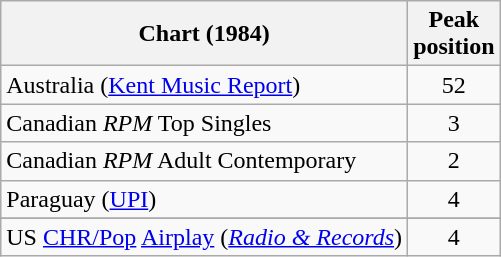<table class="wikitable sortable">
<tr>
<th>Chart (1984)</th>
<th>Peak<br>position</th>
</tr>
<tr>
<td>Australia (<a href='#'>Kent Music Report</a>)</td>
<td style="text-align:center;">52</td>
</tr>
<tr>
<td>Canadian <em>RPM</em> Top Singles</td>
<td style="text-align:center;">3</td>
</tr>
<tr>
<td>Canadian <em>RPM</em> Adult Contemporary</td>
<td style="text-align:center;">2</td>
</tr>
<tr>
<td>Paraguay (<a href='#'>UPI</a>)</td>
<td align="center">4</td>
</tr>
<tr>
</tr>
<tr>
</tr>
<tr>
<td>US <a href='#'>CHR/Pop</a> <a href='#'>Airplay</a> (<em><a href='#'>Radio & Records</a></em>)</td>
<td align="center">4</td>
</tr>
</table>
